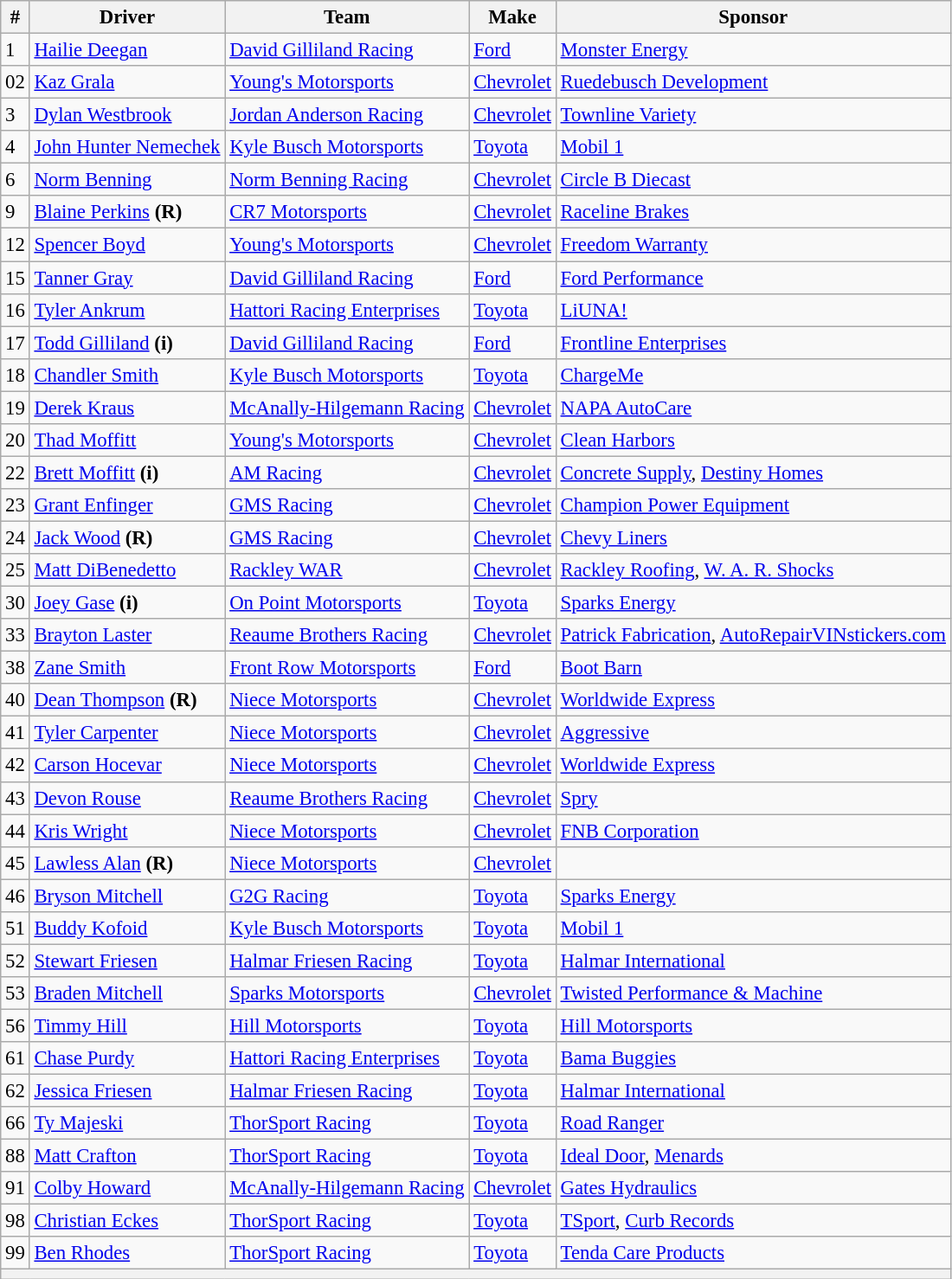<table class="wikitable" style="font-size:95%">
<tr>
<th>#</th>
<th>Driver</th>
<th>Team</th>
<th>Make</th>
<th>Sponsor</th>
</tr>
<tr>
<td>1</td>
<td><a href='#'>Hailie Deegan</a></td>
<td><a href='#'>David Gilliland Racing</a></td>
<td><a href='#'>Ford</a></td>
<td><a href='#'>Monster Energy</a></td>
</tr>
<tr>
<td>02</td>
<td><a href='#'>Kaz Grala</a></td>
<td><a href='#'>Young's Motorsports</a></td>
<td><a href='#'>Chevrolet</a></td>
<td><a href='#'>Ruedebusch Development</a></td>
</tr>
<tr>
<td>3</td>
<td><a href='#'>Dylan Westbrook</a></td>
<td><a href='#'>Jordan Anderson Racing</a></td>
<td><a href='#'>Chevrolet</a></td>
<td><a href='#'>Townline Variety</a></td>
</tr>
<tr>
<td>4</td>
<td nowrap><a href='#'>John Hunter Nemechek</a></td>
<td><a href='#'>Kyle Busch Motorsports</a></td>
<td><a href='#'>Toyota</a></td>
<td><a href='#'>Mobil 1</a></td>
</tr>
<tr>
<td>6</td>
<td><a href='#'>Norm Benning</a></td>
<td><a href='#'>Norm Benning Racing</a></td>
<td><a href='#'>Chevrolet</a></td>
<td><a href='#'>Circle B Diecast</a></td>
</tr>
<tr>
<td>9</td>
<td><a href='#'>Blaine Perkins</a> <strong>(R)</strong></td>
<td><a href='#'>CR7 Motorsports</a></td>
<td><a href='#'>Chevrolet</a></td>
<td><a href='#'>Raceline Brakes</a></td>
</tr>
<tr>
<td>12</td>
<td><a href='#'>Spencer Boyd</a></td>
<td><a href='#'>Young's Motorsports</a></td>
<td><a href='#'>Chevrolet</a></td>
<td><a href='#'>Freedom Warranty</a></td>
</tr>
<tr>
<td>15</td>
<td><a href='#'>Tanner Gray</a></td>
<td><a href='#'>David Gilliland Racing</a></td>
<td><a href='#'>Ford</a></td>
<td><a href='#'>Ford Performance</a></td>
</tr>
<tr>
<td>16</td>
<td><a href='#'>Tyler Ankrum</a></td>
<td><a href='#'>Hattori Racing Enterprises</a></td>
<td><a href='#'>Toyota</a></td>
<td><a href='#'>LiUNA!</a></td>
</tr>
<tr>
<td>17</td>
<td><a href='#'>Todd Gilliland</a> <strong>(i)</strong></td>
<td><a href='#'>David Gilliland Racing</a></td>
<td><a href='#'>Ford</a></td>
<td><a href='#'>Frontline Enterprises</a></td>
</tr>
<tr>
<td>18</td>
<td><a href='#'>Chandler Smith</a></td>
<td><a href='#'>Kyle Busch Motorsports</a></td>
<td><a href='#'>Toyota</a></td>
<td><a href='#'>ChargeMe</a></td>
</tr>
<tr>
<td>19</td>
<td><a href='#'>Derek Kraus</a></td>
<td><a href='#'>McAnally-Hilgemann Racing</a></td>
<td><a href='#'>Chevrolet</a></td>
<td><a href='#'>NAPA AutoCare</a></td>
</tr>
<tr>
<td>20</td>
<td><a href='#'>Thad Moffitt</a></td>
<td><a href='#'>Young's Motorsports</a></td>
<td><a href='#'>Chevrolet</a></td>
<td><a href='#'>Clean Harbors</a></td>
</tr>
<tr>
<td>22</td>
<td><a href='#'>Brett Moffitt</a> <strong>(i)</strong></td>
<td><a href='#'>AM Racing</a></td>
<td><a href='#'>Chevrolet</a></td>
<td><a href='#'>Concrete Supply</a>, <a href='#'>Destiny Homes</a></td>
</tr>
<tr>
<td>23</td>
<td><a href='#'>Grant Enfinger</a></td>
<td><a href='#'>GMS Racing</a></td>
<td><a href='#'>Chevrolet</a></td>
<td><a href='#'>Champion Power Equipment</a></td>
</tr>
<tr>
<td>24</td>
<td><a href='#'>Jack Wood</a> <strong>(R)</strong></td>
<td><a href='#'>GMS Racing</a></td>
<td><a href='#'>Chevrolet</a></td>
<td><a href='#'>Chevy Liners</a></td>
</tr>
<tr>
<td>25</td>
<td><a href='#'>Matt DiBenedetto</a></td>
<td><a href='#'>Rackley WAR</a></td>
<td><a href='#'>Chevrolet</a></td>
<td><a href='#'>Rackley Roofing</a>, <a href='#'>W. A. R. Shocks</a></td>
</tr>
<tr>
<td>30</td>
<td><a href='#'>Joey Gase</a> <strong>(i)</strong></td>
<td><a href='#'>On Point Motorsports</a></td>
<td><a href='#'>Toyota</a></td>
<td><a href='#'>Sparks Energy</a></td>
</tr>
<tr>
<td>33</td>
<td><a href='#'>Brayton Laster</a></td>
<td><a href='#'>Reaume Brothers Racing</a></td>
<td><a href='#'>Chevrolet</a></td>
<td nowrap><a href='#'>Patrick Fabrication</a>, <a href='#'>AutoRepairVINstickers.com</a></td>
</tr>
<tr>
<td>38</td>
<td><a href='#'>Zane Smith</a></td>
<td><a href='#'>Front Row Motorsports</a></td>
<td><a href='#'>Ford</a></td>
<td><a href='#'>Boot Barn</a></td>
</tr>
<tr>
<td>40</td>
<td><a href='#'>Dean Thompson</a> <strong>(R)</strong></td>
<td><a href='#'>Niece Motorsports</a></td>
<td><a href='#'>Chevrolet</a></td>
<td><a href='#'>Worldwide Express</a></td>
</tr>
<tr>
<td>41</td>
<td><a href='#'>Tyler Carpenter</a></td>
<td><a href='#'>Niece Motorsports</a></td>
<td><a href='#'>Chevrolet</a></td>
<td><a href='#'>Aggressive</a></td>
</tr>
<tr>
<td>42</td>
<td><a href='#'>Carson Hocevar</a></td>
<td><a href='#'>Niece Motorsports</a></td>
<td><a href='#'>Chevrolet</a></td>
<td><a href='#'>Worldwide Express</a></td>
</tr>
<tr>
<td>43</td>
<td><a href='#'>Devon Rouse</a></td>
<td><a href='#'>Reaume Brothers Racing</a></td>
<td><a href='#'>Chevrolet</a></td>
<td><a href='#'>Spry</a></td>
</tr>
<tr>
<td>44</td>
<td><a href='#'>Kris Wright</a></td>
<td><a href='#'>Niece Motorsports</a></td>
<td><a href='#'>Chevrolet</a></td>
<td><a href='#'>FNB Corporation</a></td>
</tr>
<tr>
<td>45</td>
<td><a href='#'>Lawless Alan</a> <strong>(R)</strong></td>
<td><a href='#'>Niece Motorsports</a></td>
<td><a href='#'>Chevrolet</a></td>
<td></td>
</tr>
<tr>
<td>46</td>
<td><a href='#'>Bryson Mitchell</a></td>
<td><a href='#'>G2G Racing</a></td>
<td><a href='#'>Toyota</a></td>
<td><a href='#'>Sparks Energy</a></td>
</tr>
<tr>
<td>51</td>
<td><a href='#'>Buddy Kofoid</a></td>
<td><a href='#'>Kyle Busch Motorsports</a></td>
<td><a href='#'>Toyota</a></td>
<td><a href='#'>Mobil 1</a></td>
</tr>
<tr>
<td>52</td>
<td><a href='#'>Stewart Friesen</a></td>
<td><a href='#'>Halmar Friesen Racing</a></td>
<td><a href='#'>Toyota</a></td>
<td><a href='#'>Halmar International</a></td>
</tr>
<tr>
<td>53</td>
<td><a href='#'>Braden Mitchell</a></td>
<td><a href='#'>Sparks Motorsports</a></td>
<td><a href='#'>Chevrolet</a></td>
<td><a href='#'>Twisted Performance & Machine</a></td>
</tr>
<tr>
<td>56</td>
<td><a href='#'>Timmy Hill</a></td>
<td><a href='#'>Hill Motorsports</a></td>
<td><a href='#'>Toyota</a></td>
<td><a href='#'>Hill Motorsports</a></td>
</tr>
<tr>
<td>61</td>
<td><a href='#'>Chase Purdy</a></td>
<td><a href='#'>Hattori Racing Enterprises</a></td>
<td><a href='#'>Toyota</a></td>
<td><a href='#'>Bama Buggies</a></td>
</tr>
<tr>
<td>62</td>
<td><a href='#'>Jessica Friesen</a></td>
<td><a href='#'>Halmar Friesen Racing</a></td>
<td><a href='#'>Toyota</a></td>
<td><a href='#'>Halmar International</a></td>
</tr>
<tr>
<td>66</td>
<td><a href='#'>Ty Majeski</a></td>
<td><a href='#'>ThorSport Racing</a></td>
<td><a href='#'>Toyota</a></td>
<td><a href='#'>Road Ranger</a></td>
</tr>
<tr>
<td>88</td>
<td><a href='#'>Matt Crafton</a></td>
<td><a href='#'>ThorSport Racing</a></td>
<td><a href='#'>Toyota</a></td>
<td><a href='#'>Ideal Door</a>, <a href='#'>Menards</a></td>
</tr>
<tr>
<td>91</td>
<td><a href='#'>Colby Howard</a></td>
<td nowrap><a href='#'>McAnally-Hilgemann Racing</a></td>
<td><a href='#'>Chevrolet</a></td>
<td><a href='#'>Gates Hydraulics</a></td>
</tr>
<tr>
<td>98</td>
<td><a href='#'>Christian Eckes</a></td>
<td><a href='#'>ThorSport Racing</a></td>
<td><a href='#'>Toyota</a></td>
<td><a href='#'>TSport</a>, <a href='#'>Curb Records</a></td>
</tr>
<tr>
<td>99</td>
<td><a href='#'>Ben Rhodes</a></td>
<td><a href='#'>ThorSport Racing</a></td>
<td><a href='#'>Toyota</a></td>
<td><a href='#'>Tenda Care Products</a></td>
</tr>
<tr>
<th colspan="5"></th>
</tr>
</table>
